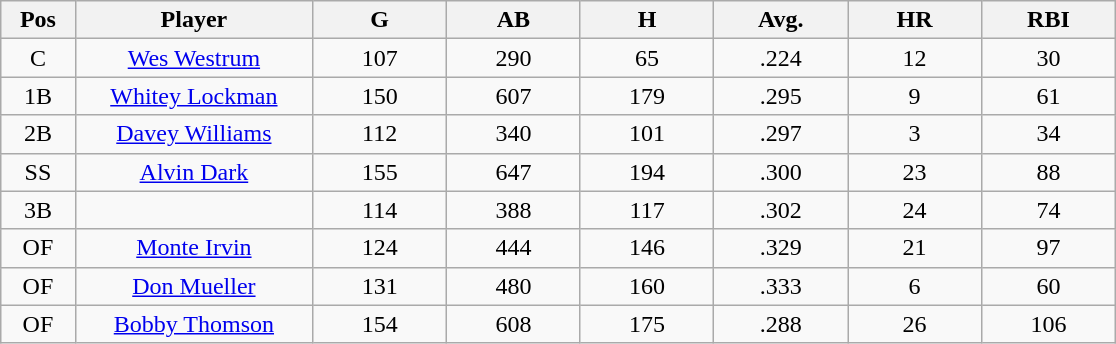<table class="wikitable sortable">
<tr>
<th bgcolor="#DDDDFF" width="5%">Pos</th>
<th bgcolor="#DDDDFF" width="16%">Player</th>
<th bgcolor="#DDDDFF" width="9%">G</th>
<th bgcolor="#DDDDFF" width="9%">AB</th>
<th bgcolor="#DDDDFF" width="9%">H</th>
<th bgcolor="#DDDDFF" width="9%">Avg.</th>
<th bgcolor="#DDDDFF" width="9%">HR</th>
<th bgcolor="#DDDDFF" width="9%">RBI</th>
</tr>
<tr align="center">
<td>C</td>
<td><a href='#'>Wes Westrum</a></td>
<td>107</td>
<td>290</td>
<td>65</td>
<td>.224</td>
<td>12</td>
<td>30</td>
</tr>
<tr align="center">
<td>1B</td>
<td><a href='#'>Whitey Lockman</a></td>
<td>150</td>
<td>607</td>
<td>179</td>
<td>.295</td>
<td>9</td>
<td>61</td>
</tr>
<tr align="center">
<td>2B</td>
<td><a href='#'>Davey Williams</a></td>
<td>112</td>
<td>340</td>
<td>101</td>
<td>.297</td>
<td>3</td>
<td>34</td>
</tr>
<tr align="center">
<td>SS</td>
<td><a href='#'>Alvin Dark</a></td>
<td>155</td>
<td>647</td>
<td>194</td>
<td>.300</td>
<td>23</td>
<td>88</td>
</tr>
<tr align="center">
<td>3B</td>
<td></td>
<td>114</td>
<td>388</td>
<td>117</td>
<td>.302</td>
<td>24</td>
<td>74</td>
</tr>
<tr align="center">
<td>OF</td>
<td><a href='#'>Monte Irvin</a></td>
<td>124</td>
<td>444</td>
<td>146</td>
<td>.329</td>
<td>21</td>
<td>97</td>
</tr>
<tr align="center">
<td>OF</td>
<td><a href='#'>Don Mueller</a></td>
<td>131</td>
<td>480</td>
<td>160</td>
<td>.333</td>
<td>6</td>
<td>60</td>
</tr>
<tr align="center">
<td>OF</td>
<td><a href='#'>Bobby Thomson</a></td>
<td>154</td>
<td>608</td>
<td>175</td>
<td>.288</td>
<td>26</td>
<td>106</td>
</tr>
</table>
